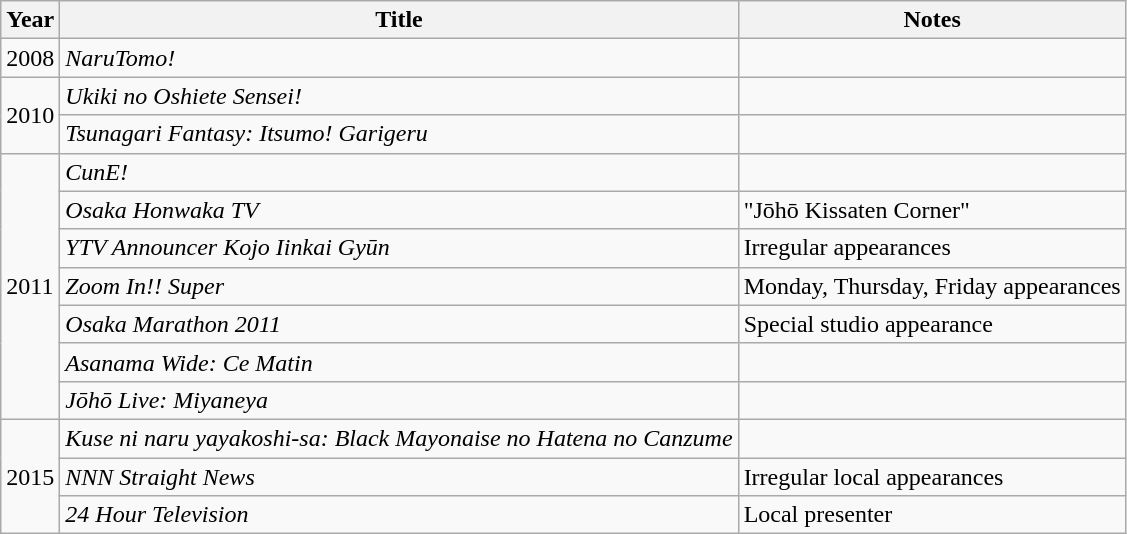<table class="wikitable">
<tr>
<th>Year</th>
<th>Title</th>
<th>Notes</th>
</tr>
<tr>
<td>2008</td>
<td><em>NaruTomo!</em></td>
<td></td>
</tr>
<tr>
<td rowspan="2">2010</td>
<td><em>Ukiki no Oshiete Sensei!</em></td>
<td></td>
</tr>
<tr>
<td><em>Tsunagari Fantasy: Itsumo! Garigeru</em></td>
<td></td>
</tr>
<tr>
<td rowspan="7">2011</td>
<td><em>CunE!</em></td>
<td></td>
</tr>
<tr>
<td><em>Osaka Honwaka TV</em></td>
<td>"Jōhō Kissaten Corner"</td>
</tr>
<tr>
<td><em>YTV Announcer Kojo Iinkai Gyūn</em></td>
<td>Irregular appearances</td>
</tr>
<tr>
<td><em>Zoom In!! Super</em></td>
<td>Monday, Thursday, Friday appearances</td>
</tr>
<tr>
<td><em>Osaka Marathon 2011</em></td>
<td>Special studio appearance</td>
</tr>
<tr>
<td><em>Asanama Wide: Ce Matin</em></td>
<td></td>
</tr>
<tr>
<td><em>Jōhō Live: Miyaneya</em></td>
<td></td>
</tr>
<tr>
<td rowspan="3">2015</td>
<td><em>Kuse ni naru yayakoshi-sa: Black Mayonaise no Hatena no Canzume</em></td>
<td></td>
</tr>
<tr>
<td><em>NNN Straight News</em></td>
<td>Irregular local appearances</td>
</tr>
<tr>
<td><em>24 Hour Television</em></td>
<td>Local presenter</td>
</tr>
</table>
